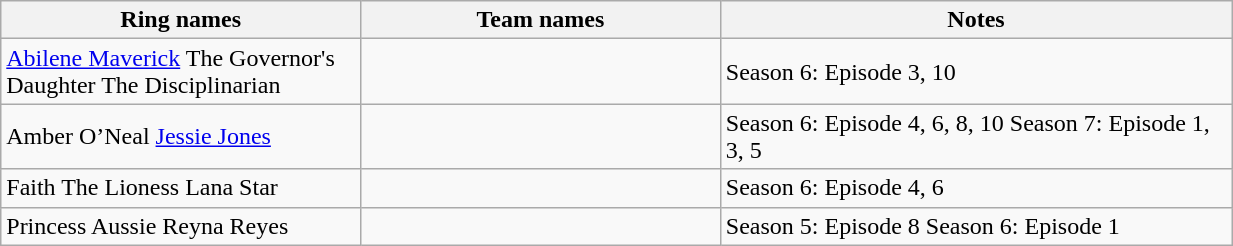<table class="wikitable sortable" style="width:65%;">
<tr>
<th width=19%>Ring names</th>
<th width=19%>Team names</th>
<th width=27%>Notes</th>
</tr>
<tr>
<td><a href='#'>Abilene Maverick</a> The Governor's Daughter  The Disciplinarian</td>
<td></td>
<td>Season 6: Episode 3, 10</td>
</tr>
<tr>
<td>Amber O’Neal  <a href='#'>Jessie Jones</a></td>
<td></td>
<td>Season 6: Episode 4, 6, 8, 10  Season 7: Episode 1, 3, 5</td>
</tr>
<tr>
<td>Faith The Lioness  Lana Star</td>
<td></td>
<td>Season 6: Episode 4, 6</td>
</tr>
<tr>
<td>Princess Aussie  Reyna Reyes</td>
<td></td>
<td>Season 5: Episode 8  Season 6: Episode 1</td>
</tr>
</table>
